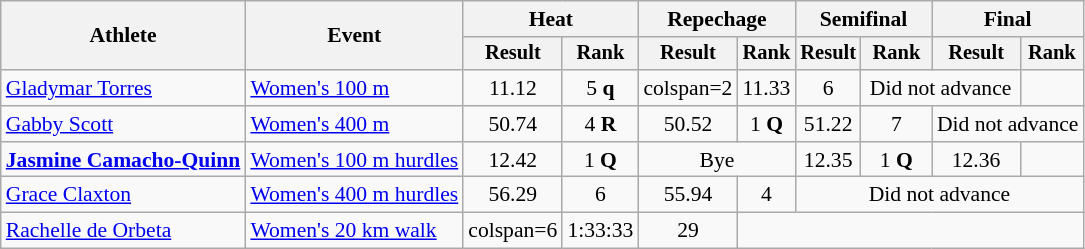<table class="wikitable" style="font-size:90%">
<tr>
<th rowspan="2">Athlete</th>
<th rowspan="2">Event</th>
<th colspan="2">Heat</th>
<th colspan="2">Repechage</th>
<th colspan="2">Semifinal</th>
<th colspan="2">Final</th>
</tr>
<tr style="font-size:95%">
<th>Result</th>
<th>Rank</th>
<th>Result</th>
<th>Rank</th>
<th>Result</th>
<th>Rank</th>
<th>Result</th>
<th>Rank</th>
</tr>
<tr align=center>
<td align=left><a href='#'>Gladymar Torres</a></td>
<td align=left><a href='#'>Women's 100 m</a></td>
<td>11.12 <strong></strong></td>
<td>5 <strong>q</strong></td>
<td>colspan=2 </td>
<td>11.33</td>
<td>6</td>
<td colspan=2>Did not advance</td>
</tr>
<tr align=center>
<td align=left><a href='#'>Gabby Scott</a></td>
<td align=left><a href='#'>Women's 400 m</a></td>
<td>50.74 <strong></strong></td>
<td>4 <strong>R</strong></td>
<td>50.52 <strong></strong></td>
<td>1 <strong>Q</strong></td>
<td>51.22</td>
<td>7</td>
<td colspan=2>Did not advance</td>
</tr>
<tr align=center>
<td align=left><strong><a href='#'>Jasmine Camacho-Quinn</a></strong></td>
<td align=left><a href='#'>Women's 100 m hurdles</a></td>
<td>12.42</td>
<td>1 <strong>Q</strong></td>
<td colspan=2>Bye</td>
<td>12.35 <strong></strong></td>
<td>1 <strong>Q</strong></td>
<td>12.36</td>
<td></td>
</tr>
<tr align=center>
<td align=left><a href='#'>Grace Claxton</a></td>
<td align=left><a href='#'>Women's 400 m hurdles</a></td>
<td>56.29</td>
<td>6</td>
<td>55.94</td>
<td>4</td>
<td colspan=4>Did not advance</td>
</tr>
<tr align=center>
<td align=left><a href='#'>Rachelle de Orbeta</a></td>
<td align=left><a href='#'>Women's 20 km walk</a></td>
<td>colspan=6 </td>
<td>1:33:33</td>
<td>29</td>
</tr>
</table>
